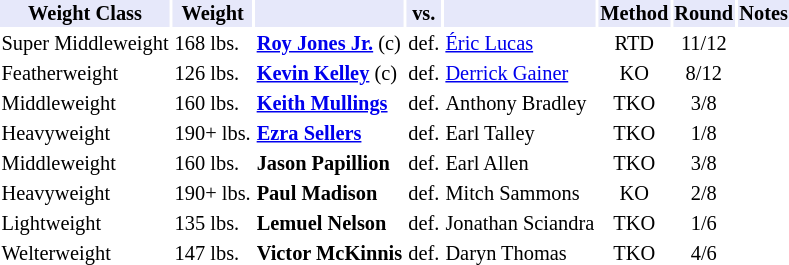<table class="toccolours" style="font-size: 85%;">
<tr>
<th style="background:#e6e8fa; color:#000; text-align:center;">Weight Class</th>
<th style="background:#e6e8fa; color:#000; text-align:center;">Weight</th>
<th style="background:#e6e8fa; color:#000; text-align:center;"></th>
<th style="background:#e6e8fa; color:#000; text-align:center;">vs.</th>
<th style="background:#e6e8fa; color:#000; text-align:center;"></th>
<th style="background:#e6e8fa; color:#000; text-align:center;">Method</th>
<th style="background:#e6e8fa; color:#000; text-align:center;">Round</th>
<th style="background:#e6e8fa; color:#000; text-align:center;">Notes</th>
</tr>
<tr>
<td>Super Middleweight</td>
<td>168 lbs.</td>
<td><strong><a href='#'>Roy Jones Jr.</a></strong> (c)</td>
<td>def.</td>
<td><a href='#'>Éric Lucas</a></td>
<td align=center>RTD</td>
<td align=center>11/12</td>
<td></td>
</tr>
<tr>
<td>Featherweight</td>
<td>126 lbs.</td>
<td><strong><a href='#'>Kevin Kelley</a></strong> (c)</td>
<td>def.</td>
<td><a href='#'>Derrick Gainer</a></td>
<td align=center>KO</td>
<td align=center>8/12</td>
<td></td>
</tr>
<tr>
<td>Middleweight</td>
<td>160 lbs.</td>
<td><strong><a href='#'>Keith Mullings</a></strong></td>
<td>def.</td>
<td>Anthony Bradley</td>
<td align=center>TKO</td>
<td align=center>3/8</td>
</tr>
<tr>
<td>Heavyweight</td>
<td>190+ lbs.</td>
<td><strong><a href='#'>Ezra Sellers</a></strong></td>
<td>def.</td>
<td>Earl Talley</td>
<td align=center>TKO</td>
<td align=center>1/8</td>
</tr>
<tr>
<td>Middleweight</td>
<td>160 lbs.</td>
<td><strong>Jason Papillion</strong></td>
<td>def.</td>
<td>Earl Allen</td>
<td align=center>TKO</td>
<td align=center>3/8</td>
</tr>
<tr>
<td>Heavyweight</td>
<td>190+ lbs.</td>
<td><strong>Paul Madison</strong></td>
<td>def.</td>
<td>Mitch Sammons</td>
<td align=center>KO</td>
<td align=center>2/8</td>
</tr>
<tr>
<td>Lightweight</td>
<td>135 lbs.</td>
<td><strong>Lemuel Nelson</strong></td>
<td>def.</td>
<td>Jonathan Sciandra</td>
<td align=center>TKO</td>
<td align=center>1/6</td>
</tr>
<tr>
<td>Welterweight</td>
<td>147 lbs.</td>
<td><strong>Victor McKinnis</strong></td>
<td>def.</td>
<td>Daryn Thomas</td>
<td align=center>TKO</td>
<td align=center>4/6</td>
</tr>
</table>
